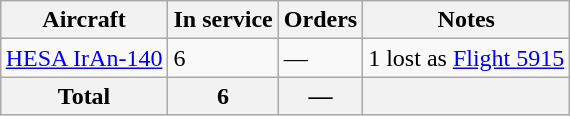<table class="wikitable" style="margin:0.5em auto">
<tr>
<th>Aircraft</th>
<th>In service</th>
<th>Orders</th>
<th>Notes</th>
</tr>
<tr>
<td><a href='#'>HESA IrAn-140</a></td>
<td>6</td>
<td>—</td>
<td>1 lost as <a href='#'>Flight 5915</a></td>
</tr>
<tr>
<th>Total</th>
<th>6</th>
<th>—</th>
<th></th>
</tr>
</table>
